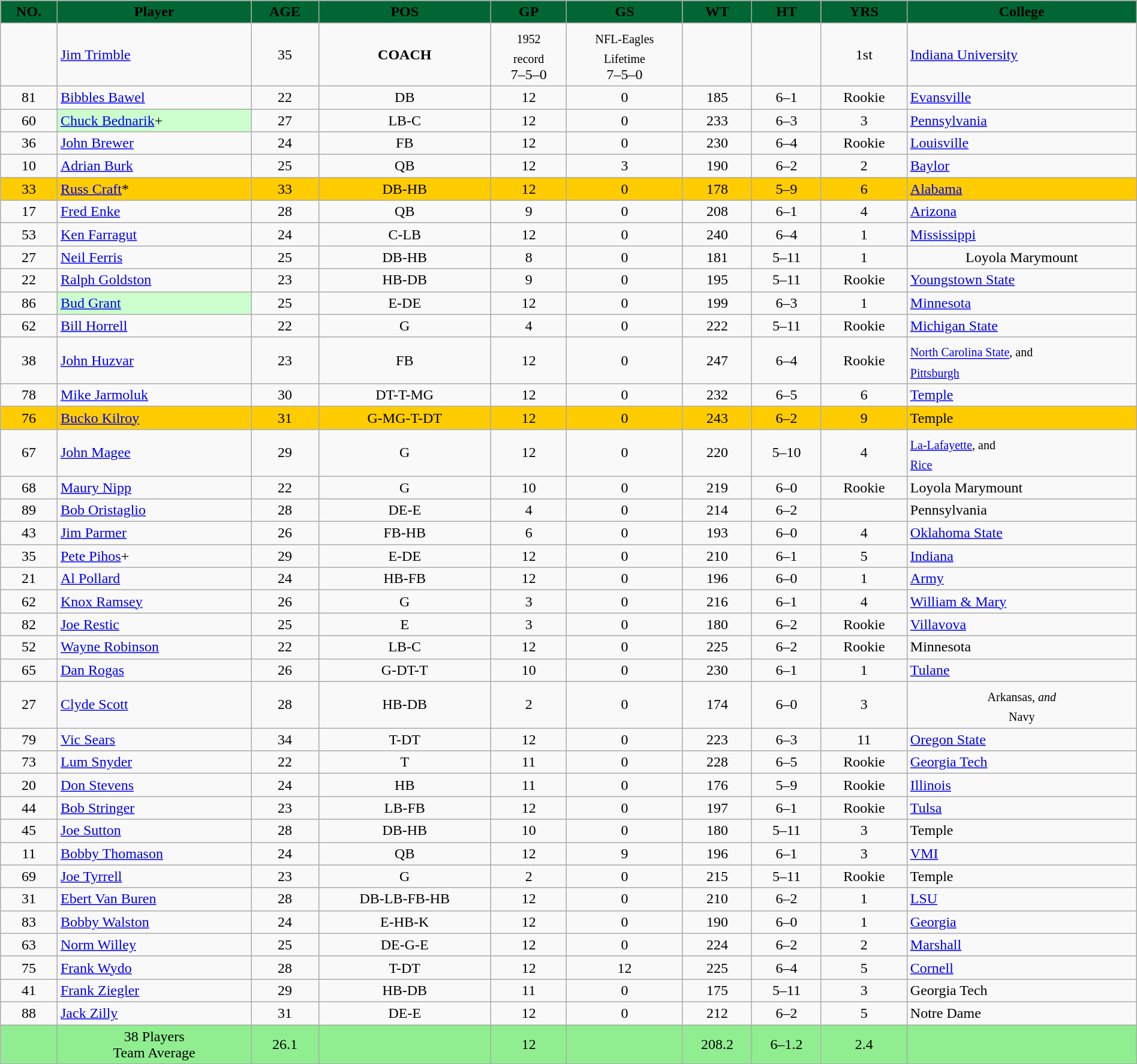<table class="wikitable sortable sortable" style="width:100%">
<tr>
<th width=5%   style="background:#006633;"><span>NO. </span></th>
<th !width=15% style="background:#006633;"><span>Player</span></th>
<th !width=4% style="background:#006633;"><span>AGE </span></th>
<th !width=6% style="background:#006633;"><span>POS </span></th>
<th !width=4% style="background:#006633;"><span>GP </span></th>
<th !width=4% style="background:#006633;"><span>GS</span></th>
<th !width=4% style="background:#006633;"><span>WT</span></th>
<th !width=4% style="background:#006633;"><span>HT</span></th>
<th !width=4% style="background:#006633;"><span>YRS</span></th>
<th !width=20% style="background:#006633;"><span>College</span></th>
</tr>
<tr align=center>
<td></td>
<td - align=left><a href='#'>Jim Trimble</a></td>
<td>35</td>
<td><strong>COACH</strong></td>
<td><sub>1952<br> record</sub><br>7–5–0</td>
<td><sub>NFL-Eagles <br>Lifetime</sub><br>7–5–0</td>
<td></td>
<td></td>
<td>1st</td>
<td - align=left><a href='#'>Indiana University</a></td>
</tr>
<tr align=center>
<td>81</td>
<td - align=left><a href='#'>Bibbles Bawel</a></td>
<td>22</td>
<td>DB</td>
<td>12</td>
<td>0</td>
<td>185</td>
<td>6–1</td>
<td>Rookie</td>
<td - align=left><a href='#'>Evansville</a></td>
</tr>
<tr align=center>
<td>60</td>
<td - align=left bgcolor=#ccffcc><a href='#'>Chuck Bednarik</a>+</td>
<td>27</td>
<td>LB-C</td>
<td>12</td>
<td>0</td>
<td>233</td>
<td>6–3</td>
<td>3</td>
<td - align=left><a href='#'>Pennsylvania</a></td>
</tr>
<tr align=center>
<td>36</td>
<td - align=left><a href='#'>John Brewer</a></td>
<td>24</td>
<td>FB</td>
<td>12</td>
<td>0</td>
<td>230</td>
<td>6–4</td>
<td>Rookie</td>
<td - align=left><a href='#'>Louisville</a></td>
</tr>
<tr align=center>
<td>10</td>
<td - align=left><a href='#'>Adrian Burk</a></td>
<td>25</td>
<td>QB</td>
<td>12</td>
<td>3</td>
<td>190</td>
<td>6–2</td>
<td>2</td>
<td - align=left><a href='#'>Baylor</a></td>
</tr>
<tr align=center bgcolor=#ffcc00>
<td>33</td>
<td - align=left><a href='#'>Russ Craft</a>*</td>
<td>33</td>
<td>DB-HB</td>
<td>12</td>
<td>0</td>
<td>178</td>
<td>5–9</td>
<td>6</td>
<td - align=left><a href='#'>Alabama</a></td>
</tr>
<tr align=center>
<td>17</td>
<td - align=left><a href='#'>Fred Enke</a></td>
<td>28</td>
<td>QB</td>
<td>9</td>
<td>0</td>
<td>208</td>
<td>6–1</td>
<td>4</td>
<td - align=left><a href='#'>Arizona</a></td>
</tr>
<tr align=center>
<td>53</td>
<td - align=left><a href='#'>Ken Farragut</a></td>
<td>24</td>
<td>C-LB</td>
<td>12</td>
<td>0</td>
<td>240</td>
<td>6–4</td>
<td>1</td>
<td - align=left><a href='#'>Mississippi</a></td>
</tr>
<tr align=center>
<td>27</td>
<td - align=left><a href='#'>Neil Ferris</a></td>
<td>25</td>
<td>DB-HB</td>
<td>8</td>
<td>0</td>
<td>181</td>
<td>5–11</td>
<td>1</td>
<td>Loyola Marymount</td>
</tr>
<tr align=center>
<td>22</td>
<td - align=left><a href='#'>Ralph Goldston</a></td>
<td>23</td>
<td>HB-DB</td>
<td>9</td>
<td>0</td>
<td>195</td>
<td>5–11</td>
<td>Rookie</td>
<td - align=left><a href='#'>Youngstown State</a></td>
</tr>
<tr align=center>
<td>86</td>
<td - align=left bgcolor=#ccffcc><a href='#'>Bud Grant</a></td>
<td>25</td>
<td>E-DE</td>
<td>12</td>
<td>0</td>
<td>199</td>
<td>6–3</td>
<td>1</td>
<td - align=left><a href='#'>Minnesota</a></td>
</tr>
<tr align=center>
<td>62</td>
<td - align=left><a href='#'>Bill Horrell</a></td>
<td>22</td>
<td>G</td>
<td>4</td>
<td>0</td>
<td>222</td>
<td>5–11</td>
<td>Rookie</td>
<td - align=left><a href='#'>Michigan State</a></td>
</tr>
<tr align=center>
<td>38</td>
<td - align=left><a href='#'>John Huzvar</a></td>
<td>23</td>
<td>FB</td>
<td>12</td>
<td>0</td>
<td>247</td>
<td>6–4</td>
<td>Rookie</td>
<td - align=left><sub><a href='#'>North Carolina State</a>, and<br> <a href='#'>Pittsburgh</a></sub></td>
</tr>
<tr align=center>
<td>78</td>
<td - align=left><a href='#'>Mike Jarmoluk</a></td>
<td>30</td>
<td>DT-T-MG</td>
<td>12</td>
<td>0</td>
<td>232</td>
<td>6–5</td>
<td>6</td>
<td - align=left><a href='#'>Temple</a></td>
</tr>
<tr align=center bgcolor=#ffcc00>
<td>76</td>
<td - align=left><a href='#'>Bucko Kilroy</a></td>
<td>31</td>
<td>G-MG-T-DT</td>
<td>12</td>
<td>0</td>
<td>243</td>
<td>6–2</td>
<td>9</td>
<td - align=left>Temple</td>
</tr>
<tr align=center>
<td>67</td>
<td - align=left><a href='#'>John Magee</a></td>
<td>29</td>
<td>G</td>
<td>12</td>
<td>0</td>
<td>220</td>
<td>5–10</td>
<td>4</td>
<td - align=left><sub><a href='#'>La-Lafayette</a>, and <br><a href='#'>Rice</a> </sub></td>
</tr>
<tr align=center>
<td>68</td>
<td - align=left><a href='#'>Maury Nipp</a></td>
<td>22</td>
<td>G</td>
<td>10</td>
<td>0</td>
<td>219</td>
<td>6–0</td>
<td>Rookie</td>
<td - align=left>Loyola Marymount</td>
</tr>
<tr align=center>
<td>89</td>
<td - align=left><a href='#'>Bob Oristaglio</a></td>
<td>28</td>
<td>DE-E</td>
<td>4</td>
<td>0</td>
<td>214</td>
<td>6–2</td>
<td></td>
<td - align=left>Pennsylvania</td>
</tr>
<tr align=center>
<td>43</td>
<td - align=left><a href='#'>Jim Parmer</a></td>
<td>26</td>
<td>FB-HB</td>
<td>6</td>
<td>0</td>
<td>193</td>
<td>6–0</td>
<td>4</td>
<td - align=left><a href='#'>Oklahoma State</a></td>
</tr>
<tr align=center>
<td>35</td>
<td - align=left><a href='#'>Pete Pihos</a>+</td>
<td>29</td>
<td>E-DE</td>
<td>12</td>
<td>0</td>
<td>210</td>
<td>6–1</td>
<td>5</td>
<td - align=left><a href='#'>Indiana</a></td>
</tr>
<tr align=center>
<td>21</td>
<td - align=left><a href='#'>Al Pollard</a></td>
<td>24</td>
<td>HB-FB</td>
<td>12</td>
<td>0</td>
<td>196</td>
<td>6–0</td>
<td>1</td>
<td - align=left><a href='#'>Army</a></td>
</tr>
<tr align=center>
<td>62</td>
<td - align=left><a href='#'>Knox Ramsey</a></td>
<td>26</td>
<td>G</td>
<td>3</td>
<td>0</td>
<td>216</td>
<td>6–1</td>
<td>4</td>
<td - align=left><a href='#'>William & Mary</a></td>
</tr>
<tr align=center>
<td>82</td>
<td - align=left><a href='#'>Joe Restic</a></td>
<td>25</td>
<td>E</td>
<td>3</td>
<td>0</td>
<td>180</td>
<td>6–2</td>
<td>Rookie</td>
<td - align=left><a href='#'>Villavova</a></td>
</tr>
<tr align=center>
<td>52</td>
<td - align=left><a href='#'>Wayne Robinson</a></td>
<td>22</td>
<td>LB-C</td>
<td>12</td>
<td>0</td>
<td>225</td>
<td>6–2</td>
<td>Rookie</td>
<td - align=left>Minnesota</td>
</tr>
<tr align=center>
<td>65</td>
<td - align=left><a href='#'>Dan Rogas</a></td>
<td>26</td>
<td>G-DT-T</td>
<td>10</td>
<td>0</td>
<td>230</td>
<td>6–1</td>
<td>1</td>
<td - align=left><a href='#'>Tulane</a></td>
</tr>
<tr align=center>
<td>27</td>
<td - align=left><a href='#'>Clyde Scott</a></td>
<td>28</td>
<td>HB-DB</td>
<td>2</td>
<td>0</td>
<td>174</td>
<td>6–0</td>
<td>3</td>
<td><sub>	Arkansas, <em>and</em> <br> Navy 	</sub></td>
</tr>
<tr align=center>
<td>79</td>
<td - align=left><a href='#'>Vic Sears</a></td>
<td>34</td>
<td>T-DT</td>
<td>12</td>
<td>0</td>
<td>223</td>
<td>6–3</td>
<td>11</td>
<td - align=left><a href='#'>Oregon State</a></td>
</tr>
<tr align=center>
<td>73</td>
<td - align=left><a href='#'>Lum Snyder</a></td>
<td>22</td>
<td>T</td>
<td>11</td>
<td>0</td>
<td>228</td>
<td>6–5</td>
<td>Rookie</td>
<td - align=left><a href='#'>Georgia Tech</a></td>
</tr>
<tr align=center>
<td>20</td>
<td - align=left><a href='#'>Don Stevens</a></td>
<td>24</td>
<td>HB</td>
<td>11</td>
<td>0</td>
<td>176</td>
<td>5–9</td>
<td>Rookie</td>
<td - align=left><a href='#'>Illinois</a></td>
</tr>
<tr align=center>
<td>44</td>
<td - align=left><a href='#'>Bob Stringer</a></td>
<td>23</td>
<td>LB-FB</td>
<td>12</td>
<td>0</td>
<td>197</td>
<td>6–1</td>
<td>Rookie</td>
<td - align=left><a href='#'>Tulsa</a></td>
</tr>
<tr align=center>
<td>45</td>
<td - align=left><a href='#'>Joe Sutton</a></td>
<td>28</td>
<td>DB-HB</td>
<td>10</td>
<td>0</td>
<td>180</td>
<td>5–11</td>
<td>3</td>
<td - align=left>Temple</td>
</tr>
<tr align=center>
<td>11</td>
<td - align=left><a href='#'>Bobby Thomason</a></td>
<td>24</td>
<td>QB</td>
<td>12</td>
<td>9</td>
<td>196</td>
<td>6–1</td>
<td>3</td>
<td - align=left><a href='#'>VMI</a></td>
</tr>
<tr align=center>
<td>69</td>
<td - align=left><a href='#'>Joe Tyrrell</a></td>
<td>23</td>
<td>G</td>
<td>2</td>
<td>0</td>
<td>215</td>
<td>5–11</td>
<td>Rookie</td>
<td - align=left>Temple</td>
</tr>
<tr align=center>
<td>31</td>
<td - align=left><a href='#'>Ebert Van Buren</a></td>
<td>28</td>
<td>DB-LB-FB-HB</td>
<td>12</td>
<td>0</td>
<td>210</td>
<td>6–2</td>
<td>1</td>
<td - align=left><a href='#'>LSU</a></td>
</tr>
<tr align=center>
<td>83</td>
<td - align=left><a href='#'>Bobby Walston</a></td>
<td>24</td>
<td>E-HB-K</td>
<td>12</td>
<td>0</td>
<td>190</td>
<td>6–0</td>
<td>1</td>
<td - align=left><a href='#'>Georgia</a></td>
</tr>
<tr align=center>
<td>63</td>
<td - align=left><a href='#'>Norm Willey</a></td>
<td>25</td>
<td>DE-G-E</td>
<td>12</td>
<td>0</td>
<td>224</td>
<td>6–2</td>
<td>2</td>
<td - align=left><a href='#'>Marshall</a></td>
</tr>
<tr align=center>
<td>75</td>
<td - align=left><a href='#'>Frank Wydo</a></td>
<td>28</td>
<td>T-DT</td>
<td>12</td>
<td>12</td>
<td>225</td>
<td>6–4</td>
<td>5</td>
<td - align=left><a href='#'>Cornell</a></td>
</tr>
<tr align=center>
<td>41</td>
<td - align=left><a href='#'>Frank Ziegler</a></td>
<td>29</td>
<td>HB-DB</td>
<td>11</td>
<td>0</td>
<td>175</td>
<td>5–11</td>
<td>3</td>
<td - align=left>Georgia Tech</td>
</tr>
<tr align=center>
<td>88</td>
<td - align=left><a href='#'>Jack Zilly</a></td>
<td>31</td>
<td>DE-E</td>
<td>12</td>
<td>0</td>
<td>212</td>
<td>6–2</td>
<td>5</td>
<td - align=left>Notre Dame</td>
</tr>
<tr align=center  bgcolor="90EE90">
<td></td>
<td>38 Players<br> Team Average</td>
<td>26.1</td>
<td></td>
<td>12</td>
<td></td>
<td>208.2</td>
<td>6–1.2</td>
<td>2.4</td>
<td></td>
</tr>
</table>
